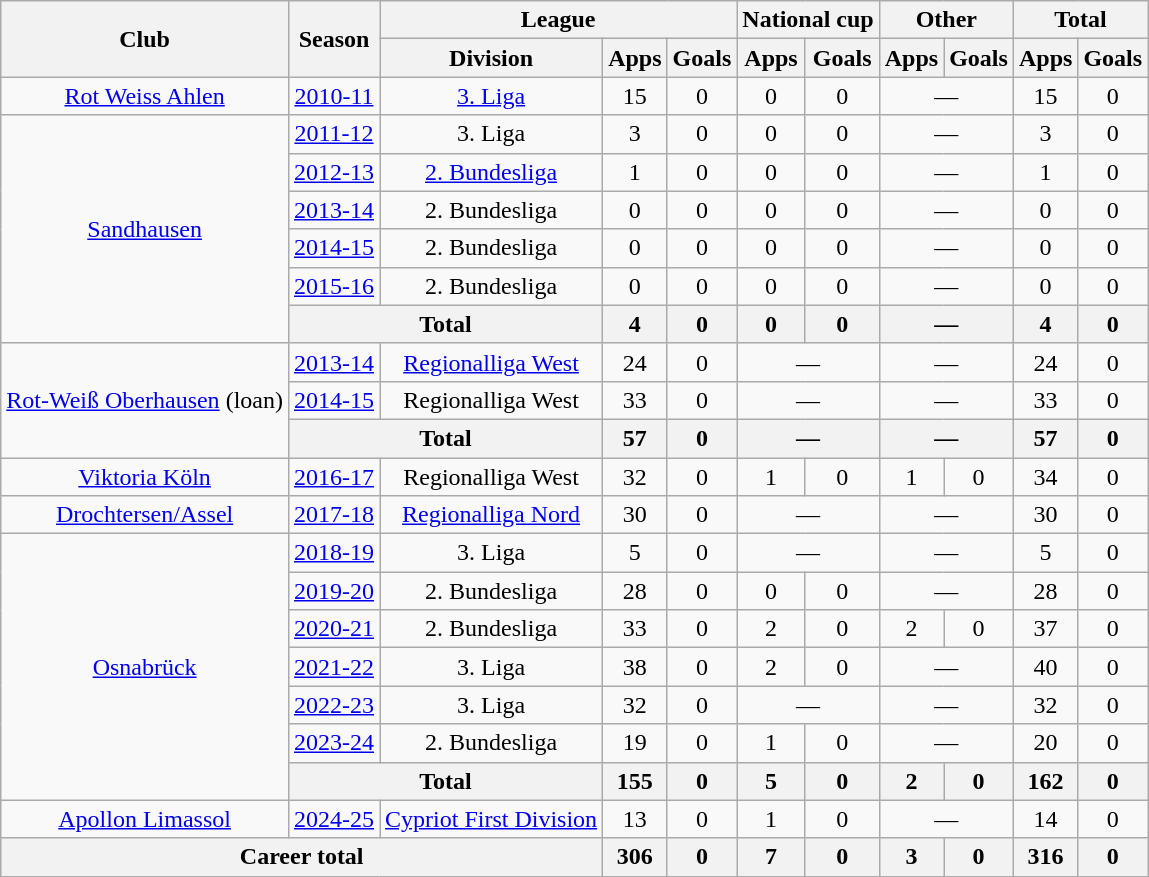<table class="wikitable" style="text-align: center">
<tr>
<th rowspan="2">Club</th>
<th rowspan="2">Season</th>
<th colspan="3">League</th>
<th colspan="2">National cup</th>
<th colspan="2">Other</th>
<th colspan="2">Total</th>
</tr>
<tr>
<th>Division</th>
<th>Apps</th>
<th>Goals</th>
<th>Apps</th>
<th>Goals</th>
<th>Apps</th>
<th>Goals</th>
<th>Apps</th>
<th>Goals</th>
</tr>
<tr>
<td><a href='#'>Rot Weiss Ahlen</a></td>
<td><a href='#'>2010-11</a></td>
<td><a href='#'>3. Liga</a></td>
<td>15</td>
<td>0</td>
<td>0</td>
<td>0</td>
<td colspan="2">—</td>
<td>15</td>
<td>0</td>
</tr>
<tr>
<td rowspan="6"><a href='#'>Sandhausen</a></td>
<td><a href='#'>2011-12</a></td>
<td>3. Liga</td>
<td>3</td>
<td>0</td>
<td>0</td>
<td>0</td>
<td colspan="2">—</td>
<td>3</td>
<td>0</td>
</tr>
<tr>
<td><a href='#'>2012-13</a></td>
<td><a href='#'>2. Bundesliga</a></td>
<td>1</td>
<td>0</td>
<td>0</td>
<td>0</td>
<td colspan="2">—</td>
<td>1</td>
<td>0</td>
</tr>
<tr>
<td><a href='#'>2013-14</a></td>
<td>2. Bundesliga</td>
<td>0</td>
<td>0</td>
<td>0</td>
<td>0</td>
<td colspan="2">—</td>
<td>0</td>
<td>0</td>
</tr>
<tr>
<td><a href='#'>2014-15</a></td>
<td>2. Bundesliga</td>
<td>0</td>
<td>0</td>
<td>0</td>
<td>0</td>
<td colspan="2">—</td>
<td>0</td>
<td>0</td>
</tr>
<tr>
<td><a href='#'>2015-16</a></td>
<td>2. Bundesliga</td>
<td>0</td>
<td>0</td>
<td>0</td>
<td>0</td>
<td colspan="2">—</td>
<td>0</td>
<td>0</td>
</tr>
<tr>
<th colspan="2">Total</th>
<th>4</th>
<th>0</th>
<th>0</th>
<th>0</th>
<th colspan="2">—</th>
<th>4</th>
<th>0</th>
</tr>
<tr>
<td rowspan="3"><a href='#'>Rot-Weiß Oberhausen</a> (loan)</td>
<td><a href='#'>2013-14</a></td>
<td><a href='#'>Regionalliga West</a></td>
<td>24</td>
<td>0</td>
<td colspan="2">—</td>
<td colspan="2">—</td>
<td>24</td>
<td>0</td>
</tr>
<tr>
<td><a href='#'>2014-15</a></td>
<td>Regionalliga West</td>
<td>33</td>
<td>0</td>
<td colspan="2">—</td>
<td colspan="2">—</td>
<td>33</td>
<td>0</td>
</tr>
<tr>
<th colspan="2">Total</th>
<th>57</th>
<th>0</th>
<th colspan="2">—</th>
<th colspan="2">—</th>
<th>57</th>
<th>0</th>
</tr>
<tr>
<td><a href='#'>Viktoria Köln</a></td>
<td><a href='#'>2016-17</a></td>
<td>Regionalliga West</td>
<td>32</td>
<td>0</td>
<td>1</td>
<td>0</td>
<td>1</td>
<td>0</td>
<td>34</td>
<td>0</td>
</tr>
<tr>
<td><a href='#'>Drochtersen/Assel</a></td>
<td><a href='#'>2017-18</a></td>
<td><a href='#'>Regionalliga Nord</a></td>
<td>30</td>
<td>0</td>
<td colspan="2">—</td>
<td colspan="2">—</td>
<td>30</td>
<td>0</td>
</tr>
<tr>
<td rowspan="7"><a href='#'>Osnabrück</a></td>
<td><a href='#'>2018-19</a></td>
<td>3. Liga</td>
<td>5</td>
<td>0</td>
<td colspan="2">—</td>
<td colspan="2">—</td>
<td>5</td>
<td>0</td>
</tr>
<tr>
<td><a href='#'>2019-20</a></td>
<td>2. Bundesliga</td>
<td>28</td>
<td>0</td>
<td>0</td>
<td>0</td>
<td colspan="2">—</td>
<td>28</td>
<td>0</td>
</tr>
<tr>
<td><a href='#'>2020-21</a></td>
<td>2. Bundesliga</td>
<td>33</td>
<td>0</td>
<td>2</td>
<td>0</td>
<td>2</td>
<td>0</td>
<td>37</td>
<td>0</td>
</tr>
<tr>
<td><a href='#'>2021-22</a></td>
<td>3. Liga</td>
<td>38</td>
<td>0</td>
<td>2</td>
<td>0</td>
<td colspan="2">—</td>
<td>40</td>
<td>0</td>
</tr>
<tr>
<td><a href='#'>2022-23</a></td>
<td>3. Liga</td>
<td>32</td>
<td>0</td>
<td colspan="2">—</td>
<td colspan="2">—</td>
<td>32</td>
<td>0</td>
</tr>
<tr>
<td><a href='#'>2023-24</a></td>
<td>2. Bundesliga</td>
<td>19</td>
<td>0</td>
<td>1</td>
<td>0</td>
<td colspan="2">—</td>
<td>20</td>
<td>0</td>
</tr>
<tr>
<th colspan="2">Total</th>
<th>155</th>
<th>0</th>
<th>5</th>
<th>0</th>
<th>2</th>
<th>0</th>
<th>162</th>
<th>0</th>
</tr>
<tr>
<td><a href='#'>Apollon Limassol</a></td>
<td><a href='#'>2024-25</a></td>
<td><a href='#'>Cypriot First Division</a></td>
<td>13</td>
<td>0</td>
<td>1</td>
<td>0</td>
<td colspan="2">—</td>
<td>14</td>
<td>0</td>
</tr>
<tr>
<th colspan="3">Career total</th>
<th>306</th>
<th>0</th>
<th>7</th>
<th>0</th>
<th>3</th>
<th>0</th>
<th>316</th>
<th>0</th>
</tr>
</table>
